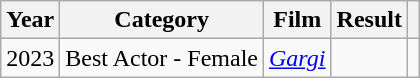<table class="wikitable sortable plainrowheaders">
<tr>
<th scope="col">Year</th>
<th scope="col">Category</th>
<th scope="col">Film</th>
<th scope="col">Result</th>
<th scope="col" class="unsortable"></th>
</tr>
<tr>
<td>2023</td>
<td>Best Actor - Female</td>
<td><em><a href='#'>Gargi</a></em></td>
<td></td>
<td style="text-align:center;"></td>
</tr>
</table>
